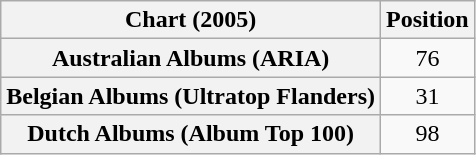<table class="wikitable sortable plainrowheaders" style="text-align:center">
<tr>
<th scope="col">Chart (2005)</th>
<th scope="col">Position</th>
</tr>
<tr>
<th scope="row">Australian Albums (ARIA)</th>
<td>76</td>
</tr>
<tr>
<th scope="row">Belgian Albums (Ultratop Flanders)</th>
<td>31</td>
</tr>
<tr>
<th scope="row">Dutch Albums (Album Top 100)</th>
<td>98</td>
</tr>
</table>
